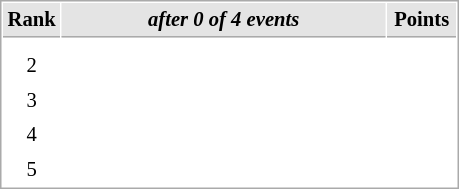<table cellspacing="1" cellpadding="3" style="border:1px solid #AAAAAA;font-size:86%">
<tr style="background-color: #E4E4E4;">
<th style="border-bottom:1px solid #AAAAAA; width: 10px;">Rank</th>
<th style="border-bottom:1px solid #AAAAAA; width: 210px;"><em>after 0 of 4 events</em></th>
<th style="border-bottom:1px solid #AAAAAA; width: 40px;">Points</th>
</tr>
<tr>
<td align=center></td>
<td></td>
<td align=center></td>
</tr>
<tr>
<td align=center>2</td>
<td></td>
<td align=center></td>
</tr>
<tr>
<td align=center>3</td>
<td></td>
<td align=center></td>
</tr>
<tr>
<td align=center>4</td>
<td></td>
<td align=center></td>
</tr>
<tr>
<td align=center>5</td>
<td></td>
<td align=center></td>
</tr>
</table>
